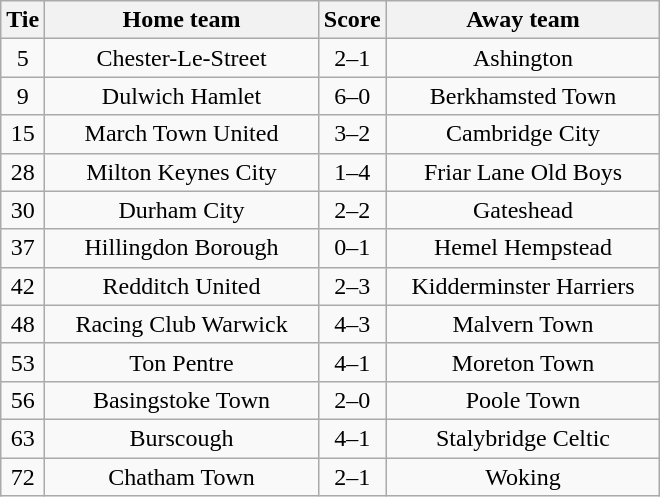<table class="wikitable" style="text-align:center;">
<tr>
<th width=20>Tie</th>
<th width=175>Home team</th>
<th width=20>Score</th>
<th width=175>Away team</th>
</tr>
<tr>
<td>5</td>
<td>Chester-Le-Street</td>
<td>2–1</td>
<td>Ashington</td>
</tr>
<tr>
<td>9</td>
<td>Dulwich Hamlet</td>
<td>6–0</td>
<td>Berkhamsted Town</td>
</tr>
<tr>
<td>15</td>
<td>March Town United</td>
<td>3–2</td>
<td>Cambridge City</td>
</tr>
<tr>
<td>28</td>
<td>Milton Keynes City</td>
<td>1–4</td>
<td>Friar Lane Old Boys</td>
</tr>
<tr>
<td>30</td>
<td>Durham City</td>
<td>2–2</td>
<td>Gateshead</td>
</tr>
<tr>
<td>37</td>
<td>Hillingdon Borough</td>
<td>0–1</td>
<td>Hemel Hempstead</td>
</tr>
<tr>
<td>42</td>
<td>Redditch United</td>
<td>2–3</td>
<td>Kidderminster Harriers</td>
</tr>
<tr>
<td>48</td>
<td>Racing Club Warwick</td>
<td>4–3</td>
<td>Malvern Town</td>
</tr>
<tr>
<td>53</td>
<td>Ton Pentre</td>
<td>4–1</td>
<td>Moreton Town</td>
</tr>
<tr>
<td>56</td>
<td>Basingstoke Town</td>
<td>2–0</td>
<td>Poole Town</td>
</tr>
<tr>
<td>63</td>
<td>Burscough</td>
<td>4–1</td>
<td>Stalybridge Celtic</td>
</tr>
<tr>
<td>72</td>
<td>Chatham Town</td>
<td>2–1</td>
<td>Woking</td>
</tr>
</table>
